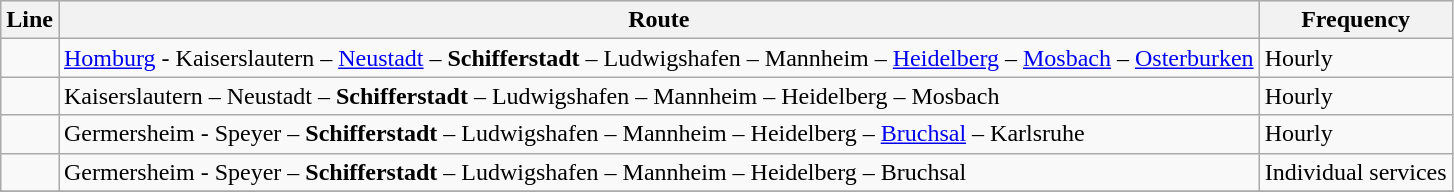<table class="wikitable">
<tr style="background-color:#e3e3e3;">
<th>Line</th>
<th>Route</th>
<th>Frequency</th>
</tr>
<tr>
<td></td>
<td><a href='#'>Homburg</a> - Kaiserslautern – <a href='#'>Neustadt</a> – <strong>Schifferstadt</strong> – Ludwigshafen – Mannheim – <a href='#'>Heidelberg</a> – <a href='#'>Mosbach</a> – <a href='#'>Osterburken</a></td>
<td>Hourly</td>
</tr>
<tr>
<td></td>
<td>Kaiserslautern – Neustadt – <strong>Schifferstadt</strong> – Ludwigshafen – Mannheim – Heidelberg – Mosbach</td>
<td>Hourly</td>
</tr>
<tr>
<td></td>
<td>Germersheim - Speyer – <strong>Schifferstadt</strong> – Ludwigshafen – Mannheim – Heidelberg – <a href='#'>Bruchsal</a> – Karlsruhe</td>
<td>Hourly</td>
</tr>
<tr>
<td></td>
<td>Germersheim - Speyer – <strong>Schifferstadt</strong> – Ludwigshafen – Mannheim – Heidelberg – Bruchsal</td>
<td>Individual services</td>
</tr>
<tr>
</tr>
</table>
